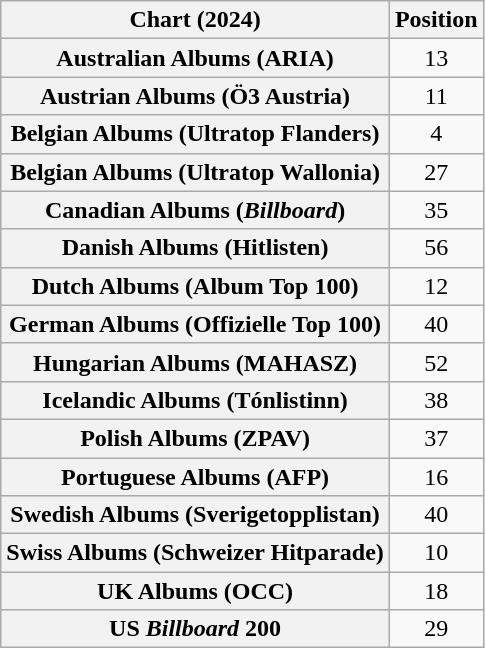<table class="wikitable sortable plainrowheaders" style="text-align:center">
<tr>
<th scope="col">Chart (2024)</th>
<th scope="col">Position</th>
</tr>
<tr>
<th scope="row">Australian Albums (ARIA)</th>
<td>13</td>
</tr>
<tr>
<th scope="row">Austrian Albums (Ö3 Austria)</th>
<td>11</td>
</tr>
<tr>
<th scope="row">Belgian Albums (Ultratop Flanders)</th>
<td>4</td>
</tr>
<tr>
<th scope="row">Belgian Albums (Ultratop Wallonia)</th>
<td>27</td>
</tr>
<tr>
<th scope="row">Canadian Albums (<em>Billboard</em>)</th>
<td>35</td>
</tr>
<tr>
<th scope="row">Danish Albums (Hitlisten)</th>
<td>56</td>
</tr>
<tr>
<th scope="row">Dutch Albums (Album Top 100)</th>
<td>12</td>
</tr>
<tr>
<th scope="row">German Albums (Offizielle Top 100)</th>
<td>40</td>
</tr>
<tr>
<th scope="row">Hungarian Albums (MAHASZ)</th>
<td>52</td>
</tr>
<tr>
<th scope="row">Icelandic Albums (Tónlistinn)</th>
<td>38</td>
</tr>
<tr>
<th scope="row">Polish Albums (ZPAV)</th>
<td>37</td>
</tr>
<tr>
<th scope="row">Portuguese Albums (AFP)</th>
<td>16</td>
</tr>
<tr>
<th scope="row">Swedish Albums (Sverigetopplistan)</th>
<td>40</td>
</tr>
<tr>
<th scope="row">Swiss Albums (Schweizer Hitparade)</th>
<td>10</td>
</tr>
<tr>
<th scope="row">UK Albums (OCC)</th>
<td>18</td>
</tr>
<tr>
<th scope="row">US <em>Billboard</em> 200</th>
<td>29</td>
</tr>
</table>
